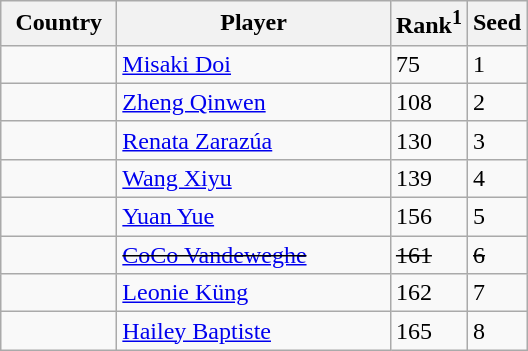<table class="sortable wikitable">
<tr>
<th width="70">Country</th>
<th width="175">Player</th>
<th>Rank<sup>1</sup></th>
<th>Seed</th>
</tr>
<tr>
<td></td>
<td><a href='#'>Misaki Doi</a></td>
<td>75</td>
<td>1</td>
</tr>
<tr>
<td></td>
<td><a href='#'>Zheng Qinwen</a></td>
<td>108</td>
<td>2</td>
</tr>
<tr>
<td></td>
<td><a href='#'>Renata Zarazúa</a></td>
<td>130</td>
<td>3</td>
</tr>
<tr>
<td></td>
<td><a href='#'>Wang Xiyu</a></td>
<td>139</td>
<td>4</td>
</tr>
<tr>
<td></td>
<td><a href='#'>Yuan Yue</a></td>
<td>156</td>
<td>5</td>
</tr>
<tr>
<td><s></s></td>
<td><s><a href='#'>CoCo Vandeweghe</a></s></td>
<td><s>161</s></td>
<td><s>6</s></td>
</tr>
<tr>
<td></td>
<td><a href='#'>Leonie Küng</a></td>
<td>162</td>
<td>7</td>
</tr>
<tr>
<td></td>
<td><a href='#'>Hailey Baptiste</a></td>
<td>165</td>
<td>8</td>
</tr>
</table>
